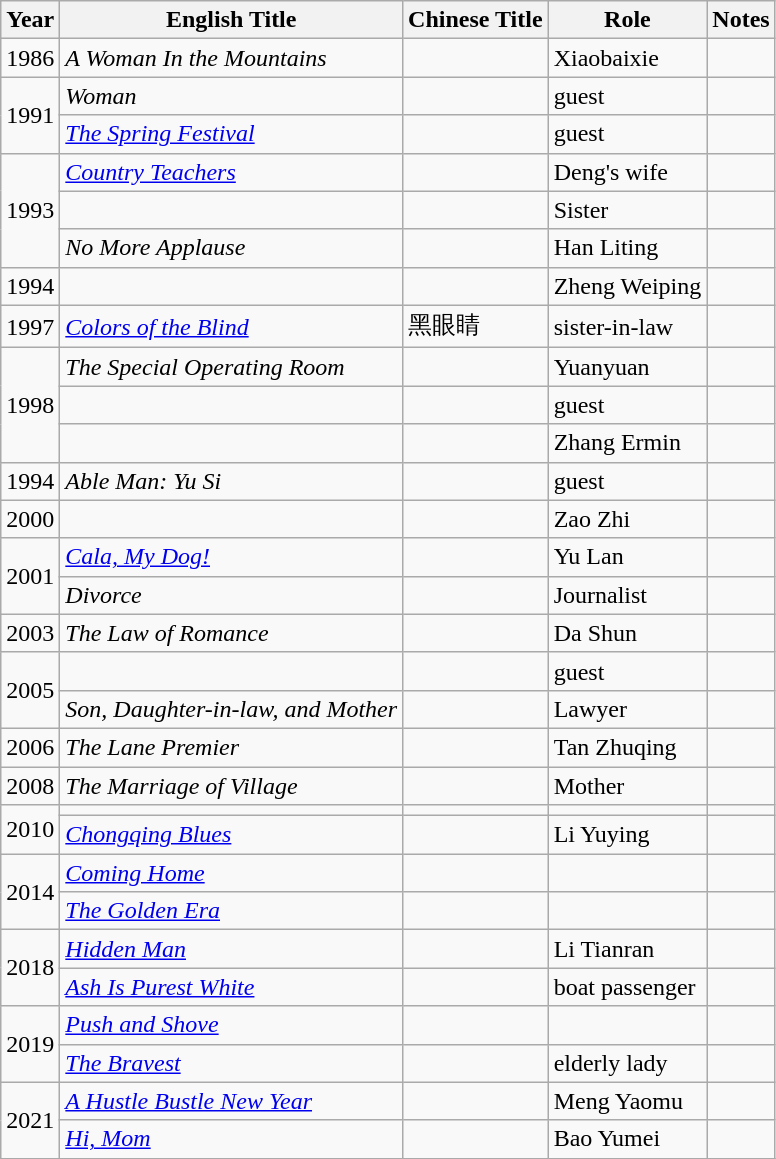<table class="wikitable">
<tr>
<th>Year</th>
<th>English Title</th>
<th>Chinese Title</th>
<th>Role</th>
<th>Notes</th>
</tr>
<tr>
<td>1986</td>
<td><em>A Woman In the Mountains</em></td>
<td></td>
<td>Xiaobaixie</td>
<td></td>
</tr>
<tr>
<td rowspan="2">1991</td>
<td><em>Woman</em></td>
<td></td>
<td>guest</td>
<td></td>
</tr>
<tr>
<td><em><a href='#'>The Spring Festival</a></em></td>
<td></td>
<td>guest</td>
<td></td>
</tr>
<tr>
<td rowspan="3">1993</td>
<td><em><a href='#'>Country Teachers</a></em></td>
<td></td>
<td>Deng's wife</td>
<td></td>
</tr>
<tr>
<td></td>
<td></td>
<td>Sister</td>
<td></td>
</tr>
<tr>
<td><em>No More Applause</em></td>
<td></td>
<td>Han Liting</td>
<td></td>
</tr>
<tr>
<td>1994</td>
<td></td>
<td></td>
<td>Zheng Weiping</td>
<td></td>
</tr>
<tr>
<td>1997</td>
<td><em><a href='#'>Colors of the Blind</a></em></td>
<td>黑眼睛</td>
<td>sister-in-law</td>
<td></td>
</tr>
<tr>
<td rowspan="3">1998</td>
<td><em>The Special Operating Room</em></td>
<td></td>
<td>Yuanyuan</td>
<td></td>
</tr>
<tr>
<td></td>
<td></td>
<td>guest</td>
<td></td>
</tr>
<tr>
<td></td>
<td></td>
<td>Zhang Ermin</td>
<td></td>
</tr>
<tr>
<td>1994</td>
<td><em>Able Man: Yu Si</em></td>
<td></td>
<td>guest</td>
<td></td>
</tr>
<tr>
<td>2000</td>
<td></td>
<td></td>
<td>Zao Zhi</td>
<td></td>
</tr>
<tr>
<td rowspan="2">2001</td>
<td><em><a href='#'>Cala, My Dog!</a></em></td>
<td></td>
<td>Yu Lan</td>
<td></td>
</tr>
<tr>
<td><em>Divorce</em></td>
<td></td>
<td>Journalist</td>
<td></td>
</tr>
<tr>
<td>2003</td>
<td><em>The Law of Romance</em></td>
<td></td>
<td>Da Shun</td>
<td></td>
</tr>
<tr>
<td rowspan="2">2005</td>
<td></td>
<td></td>
<td>guest</td>
<td></td>
</tr>
<tr>
<td><em>Son, Daughter-in-law, and Mother</em></td>
<td></td>
<td>Lawyer</td>
<td></td>
</tr>
<tr>
<td>2006</td>
<td><em>The Lane Premier</em></td>
<td></td>
<td>Tan Zhuqing</td>
<td></td>
</tr>
<tr>
<td>2008</td>
<td><em>The Marriage of Village</em></td>
<td></td>
<td>Mother</td>
<td></td>
</tr>
<tr>
<td rowspan="2">2010</td>
<td></td>
<td></td>
<td></td>
<td></td>
</tr>
<tr>
<td><em><a href='#'>Chongqing Blues</a></em></td>
<td></td>
<td>Li Yuying</td>
<td></td>
</tr>
<tr>
<td rowspan=2>2014</td>
<td><em><a href='#'>Coming Home</a></em></td>
<td></td>
<td></td>
<td></td>
</tr>
<tr>
<td><em><a href='#'>The Golden Era</a></em></td>
<td></td>
<td></td>
<td></td>
</tr>
<tr>
<td rowspan="2">2018</td>
<td><em><a href='#'>Hidden Man</a></em></td>
<td></td>
<td>Li Tianran</td>
<td></td>
</tr>
<tr>
<td><em><a href='#'>Ash Is Purest White</a></em></td>
<td></td>
<td>boat passenger</td>
<td></td>
</tr>
<tr>
<td rowspan="2">2019</td>
<td><em><a href='#'>Push and Shove</a></em></td>
<td></td>
<td></td>
<td></td>
</tr>
<tr>
<td><em><a href='#'>The Bravest</a></em></td>
<td></td>
<td>elderly lady</td>
<td></td>
</tr>
<tr>
<td rowspan="2">2021</td>
<td><em><a href='#'>A Hustle Bustle New Year</a></em></td>
<td></td>
<td>Meng Yaomu</td>
<td></td>
</tr>
<tr>
<td><em><a href='#'>Hi, Mom</a></em></td>
<td></td>
<td>Bao Yumei</td>
<td></td>
</tr>
<tr>
</tr>
</table>
